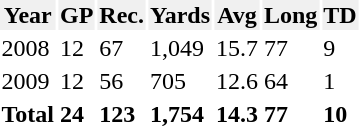<table>
<tr style="text-align:center; background:#f0f0f0;">
<td><strong>Year</strong></td>
<td><strong>GP</strong></td>
<td><strong>Rec.</strong></td>
<td><strong>Yards</strong></td>
<td><strong>Avg</strong></td>
<td><strong>Long</strong></td>
<td><strong>TD</strong></td>
</tr>
<tr>
<td>2008</td>
<td>12</td>
<td>67</td>
<td>1,049</td>
<td>15.7</td>
<td>77</td>
<td>9</td>
</tr>
<tr>
<td>2009</td>
<td>12</td>
<td>56</td>
<td>705</td>
<td>12.6</td>
<td>64</td>
<td>1</td>
</tr>
<tr>
<td><strong>Total</strong></td>
<td><strong>24</strong></td>
<td><strong>123</strong></td>
<td><strong>1,754</strong></td>
<td><strong>14.3</strong></td>
<td><strong>77</strong></td>
<td><strong>10</strong></td>
</tr>
<tr>
<td></td>
</tr>
</table>
